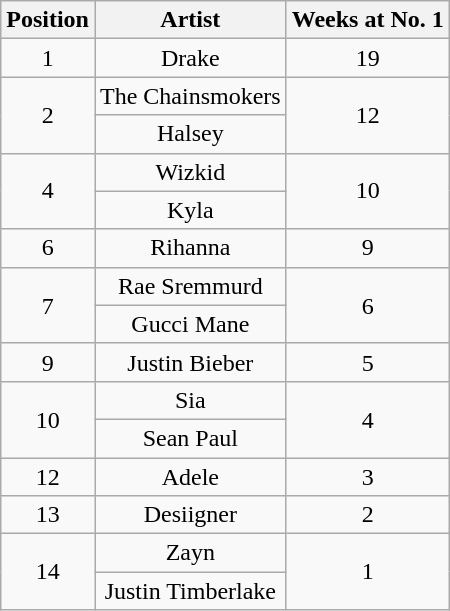<table class="wikitable plainrowheaders" style="text-align:center;">
<tr>
<th>Position</th>
<th>Artist</th>
<th>Weeks at No. 1</th>
</tr>
<tr>
<td>1</td>
<td>Drake</td>
<td>19</td>
</tr>
<tr>
<td rowspan=2>2</td>
<td>The Chainsmokers</td>
<td rowspan=2>12</td>
</tr>
<tr>
<td>Halsey</td>
</tr>
<tr>
<td rowspan=2>4</td>
<td>Wizkid</td>
<td rowspan=2>10</td>
</tr>
<tr>
<td>Kyla</td>
</tr>
<tr>
<td>6</td>
<td>Rihanna</td>
<td>9</td>
</tr>
<tr>
<td rowspan=2>7</td>
<td>Rae Sremmurd</td>
<td rowspan=2>6</td>
</tr>
<tr>
<td>Gucci Mane</td>
</tr>
<tr>
<td>9</td>
<td>Justin Bieber</td>
<td>5</td>
</tr>
<tr>
<td rowspan=2>10</td>
<td>Sia</td>
<td rowspan=2>4</td>
</tr>
<tr>
<td>Sean Paul</td>
</tr>
<tr>
<td>12</td>
<td>Adele</td>
<td>3</td>
</tr>
<tr>
<td>13</td>
<td>Desiigner</td>
<td>2</td>
</tr>
<tr>
<td rowspan=2>14</td>
<td>Zayn</td>
<td rowspan=2>1</td>
</tr>
<tr>
<td>Justin Timberlake</td>
</tr>
</table>
